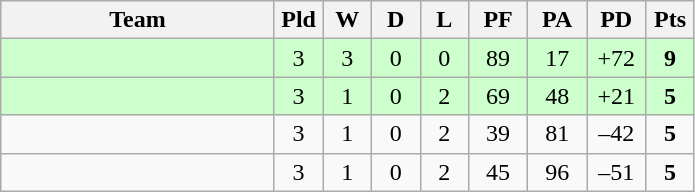<table class="wikitable" style="text-align:center;">
<tr>
<th width=175>Team</th>
<th width=25 abbr="Played">Pld</th>
<th width=25 abbr="Won">W</th>
<th width=25 abbr="Drawn">D</th>
<th width=25 abbr="Lost">L</th>
<th width=32 abbr="Points for">PF</th>
<th width=32 abbr="Points against">PA</th>
<th width=32 abbr="Points difference">PD</th>
<th width=25 abbr="Points">Pts</th>
</tr>
<tr bgcolor=ccffcc>
<td align=left></td>
<td>3</td>
<td>3</td>
<td>0</td>
<td>0</td>
<td>89</td>
<td>17</td>
<td>+72</td>
<td><strong>9</strong></td>
</tr>
<tr bgcolor=ccffcc>
<td align=left></td>
<td>3</td>
<td>1</td>
<td>0</td>
<td>2</td>
<td>69</td>
<td>48</td>
<td>+21</td>
<td><strong>5</strong></td>
</tr>
<tr>
<td align=left></td>
<td>3</td>
<td>1</td>
<td>0</td>
<td>2</td>
<td>39</td>
<td>81</td>
<td>–42</td>
<td><strong>5</strong></td>
</tr>
<tr>
<td align=left></td>
<td>3</td>
<td>1</td>
<td>0</td>
<td>2</td>
<td>45</td>
<td>96</td>
<td>–51</td>
<td><strong>5</strong></td>
</tr>
</table>
